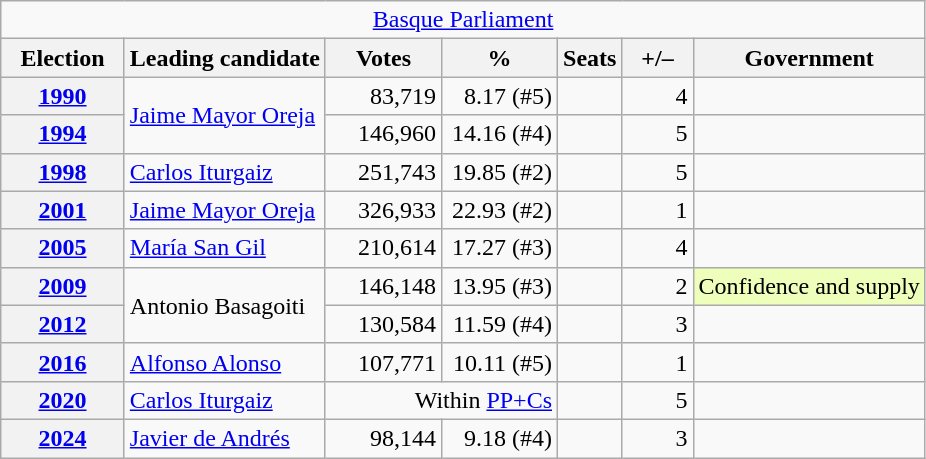<table class="wikitable" style="text-align:right;">
<tr>
<td colspan="9" align="center"><a href='#'>Basque Parliament</a></td>
</tr>
<tr>
<th width="75">Election</th>
<th>Leading candidate</th>
<th width="70">Votes</th>
<th width="70">%</th>
<th>Seats</th>
<th width="40">+/–</th>
<th>Government</th>
</tr>
<tr>
<th><a href='#'>1990</a></th>
<td rowspan="2" align="left"><a href='#'>Jaime Mayor Oreja</a></td>
<td>83,719</td>
<td>8.17 (#5)</td>
<td></td>
<td>4</td>
<td></td>
</tr>
<tr>
<th><a href='#'>1994</a></th>
<td>146,960</td>
<td>14.16 (#4)</td>
<td></td>
<td>5</td>
<td></td>
</tr>
<tr>
<th><a href='#'>1998</a></th>
<td align="left"><a href='#'>Carlos Iturgaiz</a></td>
<td>251,743</td>
<td>19.85 (#2)</td>
<td></td>
<td>5</td>
<td></td>
</tr>
<tr>
<th><a href='#'>2001</a></th>
<td align="left"><a href='#'>Jaime Mayor Oreja</a></td>
<td>326,933</td>
<td>22.93 (#2)</td>
<td></td>
<td>1</td>
<td></td>
</tr>
<tr>
<th><a href='#'>2005</a></th>
<td align="left"><a href='#'>María San Gil</a></td>
<td>210,614</td>
<td>17.27 (#3)</td>
<td></td>
<td>4</td>
<td></td>
</tr>
<tr>
<th><a href='#'>2009</a></th>
<td rowspan="2" align="left">Antonio Basagoiti</td>
<td>146,148</td>
<td>13.95 (#3)</td>
<td></td>
<td>2</td>
<td style="background:#efb;">Confidence and supply</td>
</tr>
<tr>
<th><a href='#'>2012</a></th>
<td>130,584</td>
<td>11.59 (#4)</td>
<td></td>
<td>3</td>
<td></td>
</tr>
<tr>
<th><a href='#'>2016</a></th>
<td align="left"><a href='#'>Alfonso Alonso</a></td>
<td>107,771</td>
<td>10.11 (#5)</td>
<td></td>
<td>1</td>
<td></td>
</tr>
<tr>
<th><a href='#'>2020</a></th>
<td align="left"><a href='#'>Carlos Iturgaiz</a></td>
<td colspan="2">Within <a href='#'>PP+Cs</a></td>
<td></td>
<td>5</td>
<td></td>
</tr>
<tr>
<th><a href='#'>2024</a></th>
<td align="left"><a href='#'>Javier de Andrés</a></td>
<td>98,144</td>
<td>9.18 (#4)</td>
<td></td>
<td>3</td>
<td></td>
</tr>
</table>
